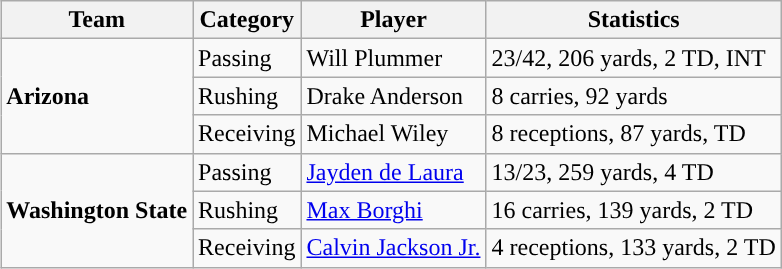<table class="wikitable" style="float: right;">
<tr>
<th>Team</th>
<th>Category</th>
<th>Player</th>
<th>Statistics</th>
</tr>
<tr>
<td rowspan=3><strong>Arizona</strong></td>
<td>Passing</td>
<td>Will Plummer</td>
<td>23/42, 206 yards, 2 TD, INT</td>
</tr>
<tr>
<td>Rushing</td>
<td>Drake Anderson</td>
<td>8 carries, 92 yards</td>
</tr>
<tr>
<td>Receiving</td>
<td>Michael Wiley</td>
<td>8 receptions, 87 yards, TD</td>
</tr>
<tr>
<td rowspan=3><strong>Washington State</strong></td>
<td>Passing</td>
<td><a href='#'>Jayden de Laura</a></td>
<td>13/23, 259 yards, 4 TD</td>
</tr>
<tr>
<td>Rushing</td>
<td><a href='#'>Max Borghi</a></td>
<td>16 carries, 139 yards, 2 TD</td>
</tr>
<tr>
<td>Receiving</td>
<td><a href='#'>Calvin Jackson Jr.</a></td>
<td>4 receptions, 133 yards, 2 TD</td>
</tr>
</table>
